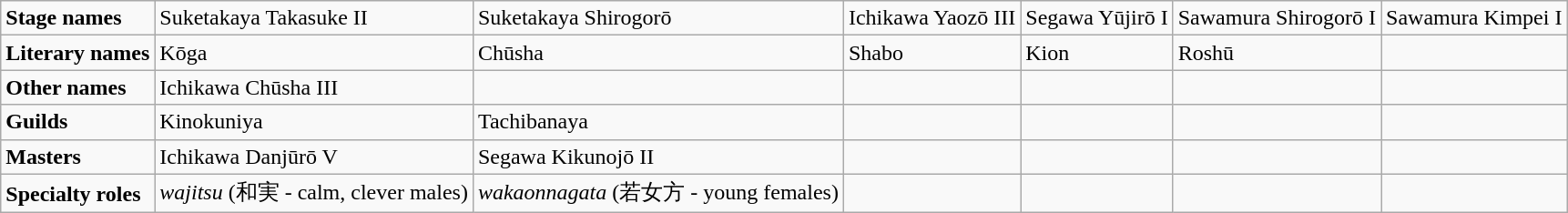<table class="wikitable">
<tr>
<td><strong>Stage names</strong></td>
<td>Suketakaya Takasuke II</td>
<td>Suketakaya Shirogorō</td>
<td>Ichikawa Yaozō III</td>
<td>Segawa Yūjirō I</td>
<td>Sawamura Shirogorō I</td>
<td>Sawamura Kimpei I</td>
</tr>
<tr>
<td><strong>Literary names</strong></td>
<td>Kōga</td>
<td>Chūsha</td>
<td>Shabo</td>
<td>Kion</td>
<td>Roshū</td>
<td></td>
</tr>
<tr>
<td><strong>Other names</strong></td>
<td>Ichikawa Chūsha III</td>
<td></td>
<td></td>
<td></td>
<td></td>
<td></td>
</tr>
<tr>
<td><strong>Guilds</strong></td>
<td>Kinokuniya</td>
<td>Tachibanaya</td>
<td></td>
<td></td>
<td></td>
<td></td>
</tr>
<tr>
<td><strong>Masters</strong></td>
<td>Ichikawa Danjūrō V</td>
<td>Segawa Kikunojō II</td>
<td></td>
<td></td>
<td></td>
<td></td>
</tr>
<tr>
<td><strong>Specialty roles</strong></td>
<td><em>wajitsu</em> (和実 - calm, clever males)</td>
<td><em>wakaonnagata</em> (若女方 - young females)</td>
<td></td>
<td></td>
<td></td>
<td></td>
</tr>
</table>
